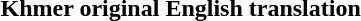<table>
<tr>
<th>Khmer original</th>
<th>English translation</th>
</tr>
<tr style="vertical-align:top; white-space:nowrap;">
<td></td>
<td></td>
</tr>
</table>
